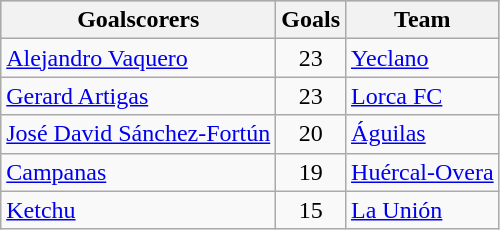<table class="wikitable sortable" class="wikitable">
<tr style="background:#ccc; text-align:center;">
<th>Goalscorers</th>
<th>Goals</th>
<th>Team</th>
</tr>
<tr>
<td> <a href='#'>Alejandro Vaquero</a></td>
<td style="text-align:center;">23</td>
<td><a href='#'>Yeclano</a></td>
</tr>
<tr>
<td> <a href='#'>Gerard Artigas</a></td>
<td style="text-align:center;">23</td>
<td><a href='#'>Lorca FC</a></td>
</tr>
<tr>
<td> <a href='#'>José David Sánchez-Fortún</a></td>
<td style="text-align:center;">20</td>
<td><a href='#'>Águilas</a></td>
</tr>
<tr>
<td> <a href='#'>Campanas</a></td>
<td style="text-align:center;">19</td>
<td><a href='#'>Huércal-Overa</a></td>
</tr>
<tr>
<td> <a href='#'>Ketchu</a></td>
<td style="text-align:center;">15</td>
<td><a href='#'>La Unión</a></td>
</tr>
</table>
